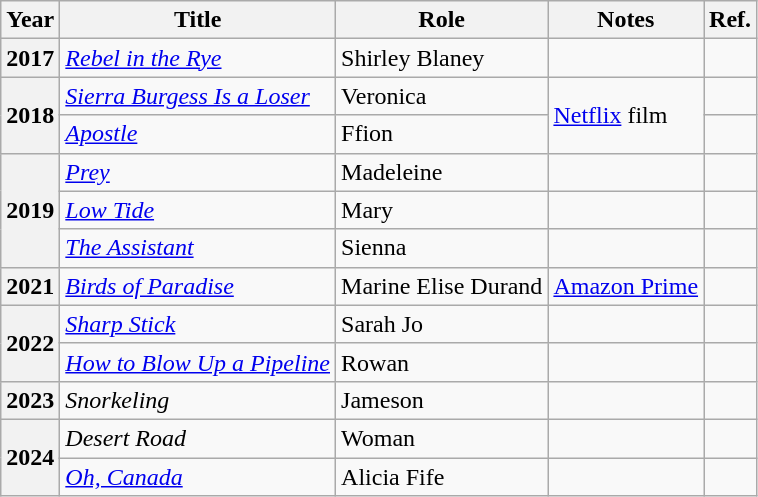<table class="wikitable sortable plainrowheaders">
<tr>
<th scope="col">Year</th>
<th scope="col">Title</th>
<th scope="col">Role</th>
<th scope="col" class="unsortable">Notes</th>
<th scope="col" class="unsortable">Ref.</th>
</tr>
<tr>
<th scope="row">2017</th>
<td><em><a href='#'>Rebel in the Rye</a></em></td>
<td>Shirley Blaney</td>
<td></td>
<td></td>
</tr>
<tr>
<th scope="row" rowspan="2">2018</th>
<td><em><a href='#'>Sierra Burgess Is a Loser</a></em></td>
<td>Veronica</td>
<td rowspan="2"><a href='#'>Netflix</a> film</td>
<td></td>
</tr>
<tr>
<td><em><a href='#'>Apostle</a></em></td>
<td>Ffion</td>
<td></td>
</tr>
<tr>
<th scope="row" rowspan="3">2019</th>
<td><em><a href='#'>Prey</a></em></td>
<td>Madeleine</td>
<td></td>
<td></td>
</tr>
<tr>
<td><em><a href='#'>Low Tide</a></em></td>
<td>Mary</td>
<td></td>
<td></td>
</tr>
<tr>
<td><em><a href='#'>The Assistant</a></em></td>
<td>Sienna</td>
<td></td>
<td></td>
</tr>
<tr>
<th scope="row">2021</th>
<td><em><a href='#'>Birds of Paradise</a></em></td>
<td>Marine Elise Durand</td>
<td><a href='#'>Amazon Prime</a></td>
<td></td>
</tr>
<tr>
<th scope="row" rowspan="2">2022</th>
<td><em><a href='#'>Sharp Stick</a></em></td>
<td>Sarah Jo</td>
<td></td>
<td></td>
</tr>
<tr>
<td><em><a href='#'>How to Blow Up a Pipeline</a></em></td>
<td>Rowan</td>
<td></td>
<td></td>
</tr>
<tr>
<th scope="row">2023</th>
<td><em>Snorkeling</em></td>
<td>Jameson</td>
<td></td>
<td></td>
</tr>
<tr>
<th scope="row" rowspan="2">2024</th>
<td><em>Desert Road</em></td>
<td>Woman</td>
<td></td>
<td></td>
</tr>
<tr>
<td><em><a href='#'>Oh, Canada</a></em></td>
<td>Alicia Fife</td>
<td></td>
<td></td>
</tr>
</table>
